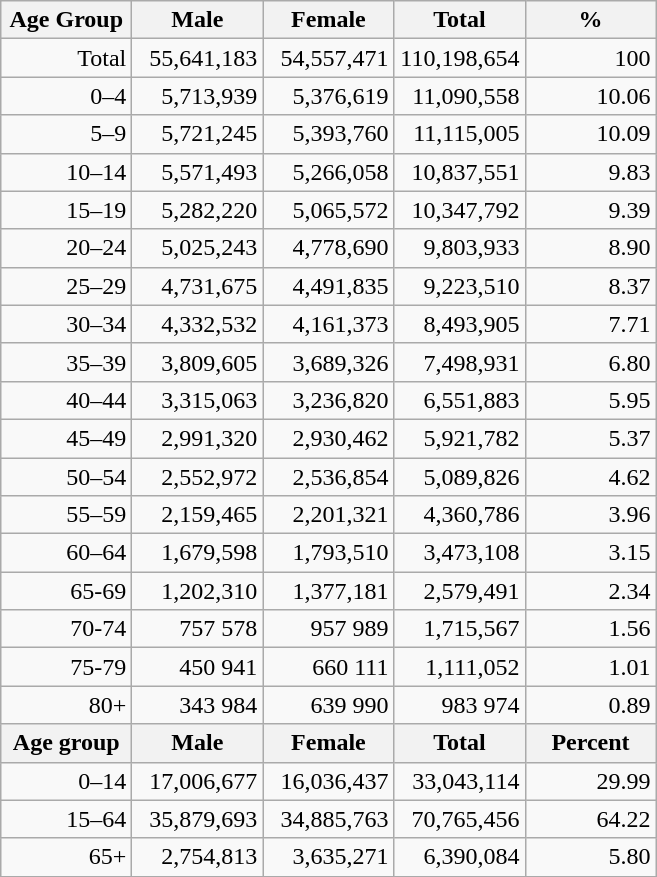<table class="wikitable">
<tr>
<th width="80pt">Age Group</th>
<th width="80pt">Male</th>
<th width="80pt">Female</th>
<th width="80pt">Total</th>
<th width="80pt">%</th>
</tr>
<tr>
<td align="right">Total</td>
<td align="right">55,641,183</td>
<td align="right">54,557,471</td>
<td align="right">110,198,654</td>
<td align="right">100</td>
</tr>
<tr>
<td align="right">0–4</td>
<td align="right">5,713,939</td>
<td align="right">5,376,619</td>
<td align="right">11,090,558</td>
<td align="right">10.06</td>
</tr>
<tr>
<td align="right">5–9</td>
<td align="right">5,721,245</td>
<td align="right">5,393,760</td>
<td align="right">11,115,005</td>
<td align="right">10.09</td>
</tr>
<tr>
<td align="right">10–14</td>
<td align="right">5,571,493</td>
<td align="right">5,266,058</td>
<td align="right">10,837,551</td>
<td align="right">9.83</td>
</tr>
<tr>
<td align="right">15–19</td>
<td align="right">5,282,220</td>
<td align="right">5,065,572</td>
<td align="right">10,347,792</td>
<td align="right">9.39</td>
</tr>
<tr>
<td align="right">20–24</td>
<td align="right">5,025,243</td>
<td align="right">4,778,690</td>
<td align="right">9,803,933</td>
<td align="right">8.90</td>
</tr>
<tr>
<td align="right">25–29</td>
<td align="right">4,731,675</td>
<td align="right">4,491,835</td>
<td align="right">9,223,510</td>
<td align="right">8.37</td>
</tr>
<tr>
<td align="right">30–34</td>
<td align="right">4,332,532</td>
<td align="right">4,161,373</td>
<td align="right">8,493,905</td>
<td align="right">7.71</td>
</tr>
<tr>
<td align="right">35–39</td>
<td align="right">3,809,605</td>
<td align="right">3,689,326</td>
<td align="right">7,498,931</td>
<td align="right">6.80</td>
</tr>
<tr>
<td align="right">40–44</td>
<td align="right">3,315,063</td>
<td align="right">3,236,820</td>
<td align="right">6,551,883</td>
<td align="right">5.95</td>
</tr>
<tr>
<td align="right">45–49</td>
<td align="right">2,991,320</td>
<td align="right">2,930,462</td>
<td align="right">5,921,782</td>
<td align="right">5.37</td>
</tr>
<tr>
<td align="right">50–54</td>
<td align="right">2,552,972</td>
<td align="right">2,536,854</td>
<td align="right">5,089,826</td>
<td align="right">4.62</td>
</tr>
<tr>
<td align="right">55–59</td>
<td align="right">2,159,465</td>
<td align="right">2,201,321</td>
<td align="right">4,360,786</td>
<td align="right">3.96</td>
</tr>
<tr>
<td align="right">60–64</td>
<td align="right">1,679,598</td>
<td align="right">1,793,510</td>
<td align="right">3,473,108</td>
<td align="right">3.15</td>
</tr>
<tr>
<td align="right">65-69</td>
<td align="right">1,202,310</td>
<td align="right">1,377,181</td>
<td align="right">2,579,491</td>
<td align="right">2.34</td>
</tr>
<tr>
<td align="right">70-74</td>
<td align="right">757 578</td>
<td align="right">957 989</td>
<td align="right">1,715,567</td>
<td align="right">1.56</td>
</tr>
<tr>
<td align="right">75-79</td>
<td align="right">450 941</td>
<td align="right">660 111</td>
<td align="right">1,111,052</td>
<td align="right">1.01</td>
</tr>
<tr>
<td align="right">80+</td>
<td align="right">343 984</td>
<td align="right">639 990</td>
<td align="right">983 974</td>
<td align="right">0.89</td>
</tr>
<tr>
<th width="50">Age group</th>
<th width="80pt">Male</th>
<th width="80">Female</th>
<th width="80">Total</th>
<th width="50">Percent</th>
</tr>
<tr>
<td align="right">0–14</td>
<td align="right">17,006,677</td>
<td align="right">16,036,437</td>
<td align="right">33,043,114</td>
<td align="right">29.99</td>
</tr>
<tr>
<td align="right">15–64</td>
<td align="right">35,879,693</td>
<td align="right">34,885,763</td>
<td align="right">70,765,456</td>
<td align="right">64.22</td>
</tr>
<tr>
<td align="right">65+</td>
<td align="right">2,754,813</td>
<td align="right">3,635,271</td>
<td align="right">6,390,084</td>
<td align="right">5.80</td>
</tr>
<tr>
</tr>
</table>
